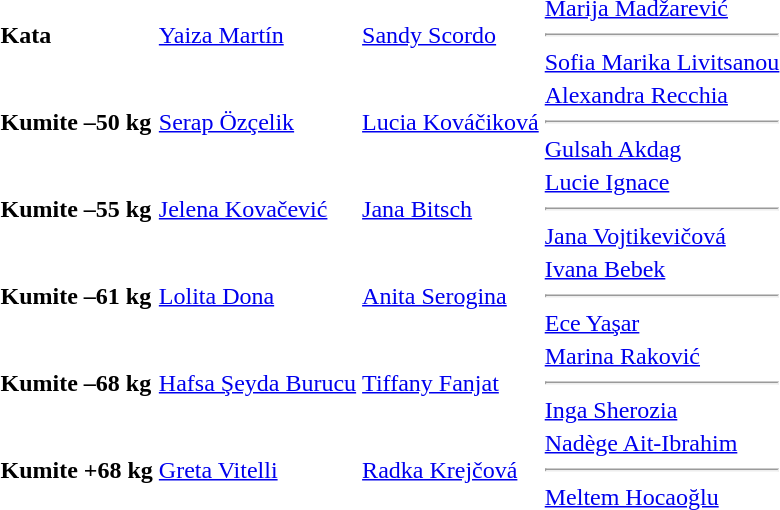<table>
<tr>
<td><strong>Kata</strong></td>
<td> <a href='#'>Yaiza Martín</a></td>
<td> <a href='#'>Sandy Scordo</a></td>
<td> <a href='#'>Marija Madžarević</a><hr> <a href='#'>Sofia Marika Livitsanou</a></td>
</tr>
<tr>
<td><strong>Kumite –50 kg</strong></td>
<td> <a href='#'>Serap Özçelik</a></td>
<td> <a href='#'>Lucia Kováčiková</a></td>
<td> <a href='#'>Alexandra Recchia</a><hr> <a href='#'>Gulsah Akdag</a></td>
</tr>
<tr>
<td><strong>Kumite –55 kg</strong></td>
<td> <a href='#'>Jelena Kovačević</a></td>
<td> <a href='#'>Jana Bitsch</a></td>
<td> <a href='#'>Lucie Ignace</a><hr> <a href='#'>Jana Vojtikevičová</a></td>
</tr>
<tr>
<td><strong>Kumite –61 kg</strong></td>
<td> <a href='#'>Lolita Dona</a></td>
<td> <a href='#'>Anita Serogina</a></td>
<td> <a href='#'>Ivana Bebek</a><hr> <a href='#'>Ece Yaşar</a></td>
</tr>
<tr>
<td><strong>Kumite –68 kg</strong></td>
<td> <a href='#'>Hafsa Şeyda Burucu</a></td>
<td> <a href='#'>Tiffany Fanjat</a></td>
<td> <a href='#'>Marina Raković</a><hr> <a href='#'>Inga Sherozia</a></td>
</tr>
<tr>
<td><strong>Kumite +68 kg</strong></td>
<td> <a href='#'>Greta Vitelli</a></td>
<td> <a href='#'>Radka Krejčová</a></td>
<td> <a href='#'>Nadège Ait-Ibrahim</a><hr> <a href='#'>Meltem Hocaoğlu</a></td>
</tr>
</table>
